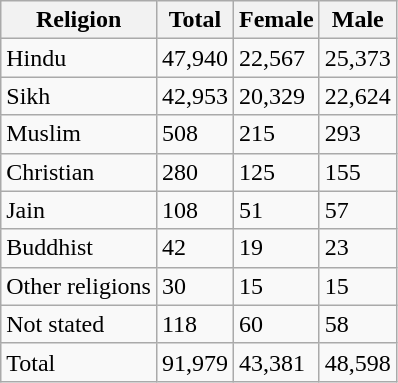<table class="wikitable sortable">
<tr>
<th>Religion</th>
<th>Total</th>
<th>Female</th>
<th>Male</th>
</tr>
<tr>
<td>Hindu</td>
<td>47,940</td>
<td>22,567</td>
<td>25,373</td>
</tr>
<tr>
<td>Sikh</td>
<td>42,953</td>
<td>20,329</td>
<td>22,624</td>
</tr>
<tr>
<td>Muslim</td>
<td>508</td>
<td>215</td>
<td>293</td>
</tr>
<tr>
<td>Christian</td>
<td>280</td>
<td>125</td>
<td>155</td>
</tr>
<tr>
<td>Jain</td>
<td>108</td>
<td>51</td>
<td>57</td>
</tr>
<tr>
<td>Buddhist</td>
<td>42</td>
<td>19</td>
<td>23</td>
</tr>
<tr>
<td>Other religions</td>
<td>30</td>
<td>15</td>
<td>15</td>
</tr>
<tr>
<td>Not stated</td>
<td>118</td>
<td>60</td>
<td>58</td>
</tr>
<tr>
<td>Total</td>
<td>91,979</td>
<td>43,381</td>
<td>48,598</td>
</tr>
</table>
